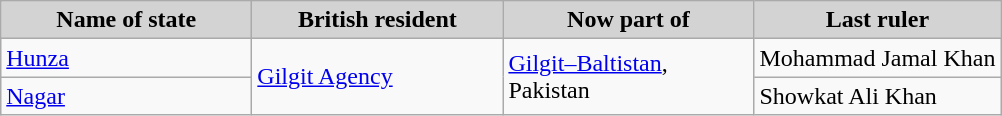<table class="wikitable">
<tr>
<th style="width: 160px; background-color: lightgrey;">Name of state</th>
<th style="width: 160px; background-color: lightgrey;">British resident</th>
<th style="width: 160px; background-color: lightgrey;">Now part of</th>
<th style="background-color: lightgrey;">Last ruler</th>
</tr>
<tr>
<td> <a href='#'>Hunza</a></td>
<td rowspan="2"><a href='#'>Gilgit Agency</a></td>
<td rowspan=2 valign="middle"><a href='#'>Gilgit–Baltistan</a>, Pakistan</td>
<td>Mohammad Jamal Khan</td>
</tr>
<tr>
<td> <a href='#'>Nagar</a></td>
<td>Showkat Ali Khan</td>
</tr>
</table>
